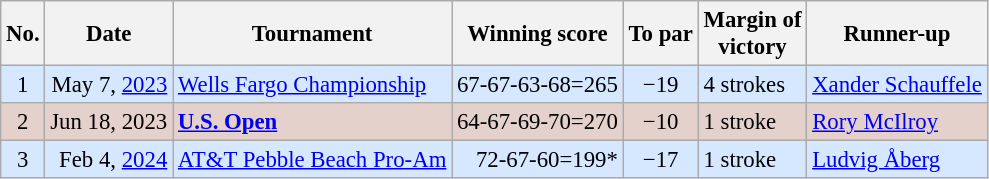<table class="wikitable" style="font-size:95%;">
<tr>
<th>No.</th>
<th>Date</th>
<th>Tournament</th>
<th>Winning score</th>
<th>To par</th>
<th>Margin of<br>victory</th>
<th>Runner-up</th>
</tr>
<tr style="background:#D6E8FF;">
<td align=center>1</td>
<td align=right>May 7, <a href='#'>2023</a></td>
<td><a href='#'>Wells Fargo Championship</a></td>
<td align=right>67-67-63-68=265</td>
<td align=center>−19</td>
<td>4 strokes</td>
<td> <a href='#'>Xander Schauffele</a></td>
</tr>
<tr style="background:#e5d1cb;">
<td align=center>2</td>
<td align=right>Jun 18, 2023</td>
<td><strong><a href='#'>U.S. Open</a></strong></td>
<td align=right>64-67-69-70=270</td>
<td align=center>−10</td>
<td>1 stroke</td>
<td> <a href='#'>Rory McIlroy</a></td>
</tr>
<tr style="background:#D6E8FF;">
<td align=center>3</td>
<td align=right>Feb 4, <a href='#'>2024</a></td>
<td><a href='#'>AT&T Pebble Beach Pro-Am</a></td>
<td align=right>72-67-60=199*</td>
<td align=center>−17</td>
<td>1 stroke</td>
<td> <a href='#'>Ludvig Åberg</a></td>
</tr>
</table>
